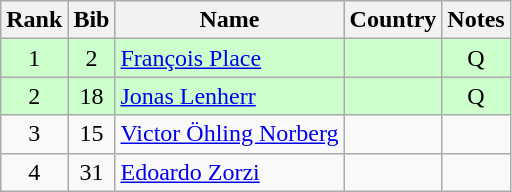<table class="wikitable" style="text-align:center;">
<tr>
<th>Rank</th>
<th>Bib</th>
<th>Name</th>
<th>Country</th>
<th>Notes</th>
</tr>
<tr bgcolor=ccffcc>
<td>1</td>
<td>2</td>
<td align=left><a href='#'>François Place</a></td>
<td align=left></td>
<td>Q</td>
</tr>
<tr bgcolor=ccffcc>
<td>2</td>
<td>18</td>
<td align=left><a href='#'>Jonas Lenherr</a></td>
<td align=left></td>
<td>Q</td>
</tr>
<tr>
<td>3</td>
<td>15</td>
<td align=left><a href='#'>Victor Öhling Norberg</a></td>
<td align=left></td>
<td></td>
</tr>
<tr>
<td>4</td>
<td>31</td>
<td align=left><a href='#'>Edoardo Zorzi</a></td>
<td align=left></td>
<td></td>
</tr>
</table>
